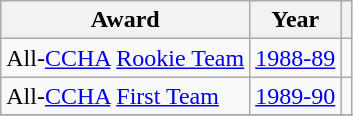<table class="wikitable">
<tr>
<th>Award</th>
<th>Year</th>
<th></th>
</tr>
<tr>
<td>All-<a href='#'>CCHA</a> <a href='#'>Rookie Team</a></td>
<td><a href='#'>1988-89</a></td>
<td></td>
</tr>
<tr>
<td>All-<a href='#'>CCHA</a> <a href='#'>First Team</a></td>
<td><a href='#'>1989-90</a></td>
<td></td>
</tr>
<tr>
</tr>
</table>
